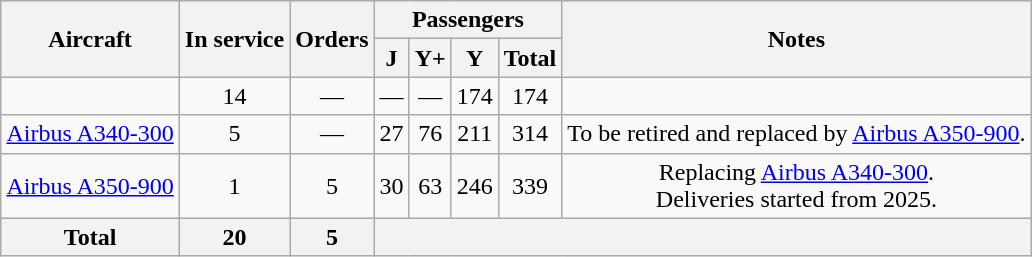<table class="wikitable" style="margin:1em auto; border-collapse:collapse;text-align:center">
<tr>
<th rowspan=2>Aircraft</th>
<th rowspan=2>In service</th>
<th rowspan=2>Orders</th>
<th colspan=4>Passengers</th>
<th rowspan=2>Notes</th>
</tr>
<tr>
<th><abbr>J</abbr></th>
<th><abbr>Y+</abbr></th>
<th><abbr>Y</abbr></th>
<th>Total</th>
</tr>
<tr>
<td></td>
<td>14</td>
<td>—</td>
<td>—</td>
<td>—</td>
<td>174</td>
<td>174</td>
<td></td>
</tr>
<tr>
<td><a href='#'>Airbus A340-300</a></td>
<td>5</td>
<td>—</td>
<td>27</td>
<td>76</td>
<td>211</td>
<td>314</td>
<td>To be retired and replaced by <a href='#'>Airbus A350-900</a>.</td>
</tr>
<tr>
<td><a href='#'>Airbus A350-900</a></td>
<td>1</td>
<td>5</td>
<td>30</td>
<td>63</td>
<td>246</td>
<td>339</td>
<td>Replacing <a href='#'>Airbus A340-300</a>.<br>Deliveries started from 2025.</td>
</tr>
<tr>
<th>Total</th>
<th>20</th>
<th>5</th>
<th colspan="5"></th>
</tr>
</table>
